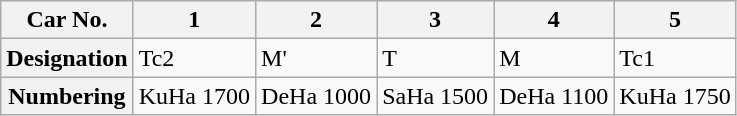<table class="wikitable">
<tr>
<th>Car No.</th>
<th>1</th>
<th>2</th>
<th>3</th>
<th>4</th>
<th>5</th>
</tr>
<tr>
<th>Designation</th>
<td>Tc2</td>
<td>M'</td>
<td>T</td>
<td>M</td>
<td>Tc1</td>
</tr>
<tr>
<th>Numbering</th>
<td>KuHa 1700</td>
<td>DeHa 1000</td>
<td>SaHa 1500</td>
<td>DeHa 1100</td>
<td>KuHa 1750</td>
</tr>
</table>
